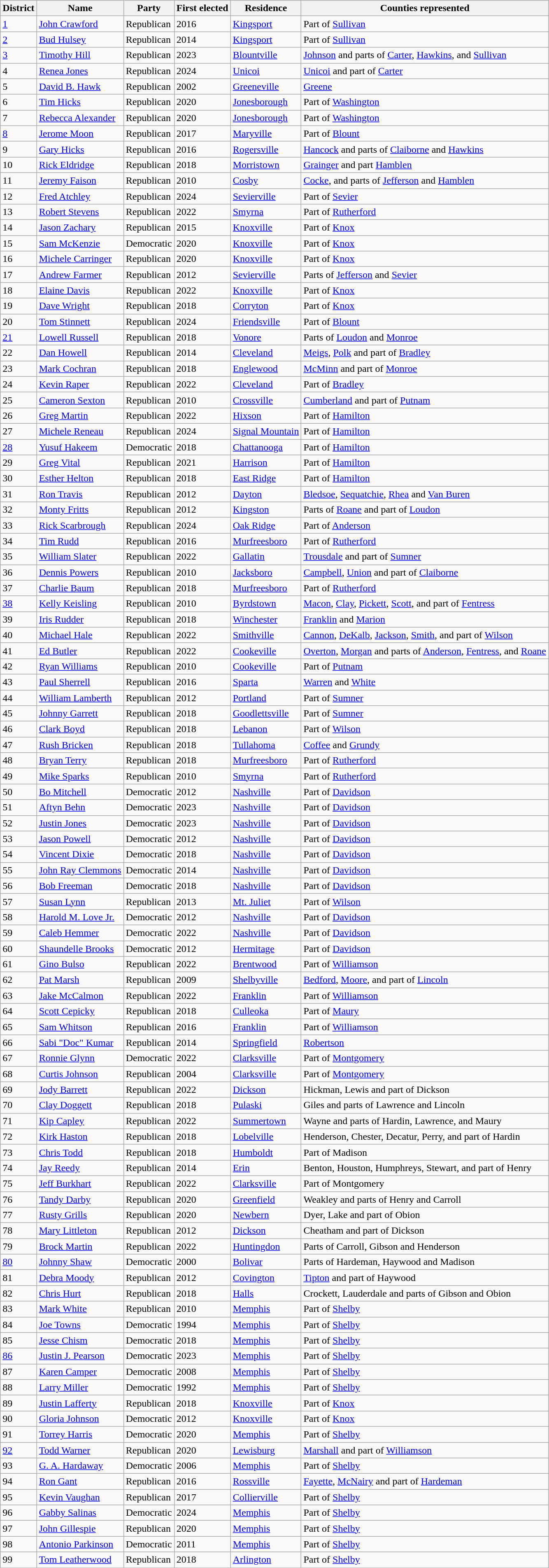<table class="sortable wikitable">
<tr>
<th>District</th>
<th>Name</th>
<th>Party</th>
<th>First elected</th>
<th>Residence</th>
<th>Counties represented</th>
</tr>
<tr>
<td><a href='#'>1</a></td>
<td><a href='#'>John Crawford</a></td>
<td>Republican</td>
<td>2016</td>
<td><a href='#'>Kingsport</a></td>
<td>Part of <a href='#'>Sullivan</a></td>
</tr>
<tr>
<td><a href='#'>2</a></td>
<td><a href='#'>Bud Hulsey</a></td>
<td>Republican</td>
<td>2014</td>
<td><a href='#'>Kingsport</a></td>
<td>Part of <a href='#'>Sullivan</a></td>
</tr>
<tr>
<td><a href='#'>3</a></td>
<td><a href='#'>Timothy Hill</a></td>
<td>Republican</td>
<td>2023</td>
<td><a href='#'>Blountville</a></td>
<td><a href='#'>Johnson</a> and parts of <a href='#'>Carter</a>, <a href='#'>Hawkins</a>, and <a href='#'>Sullivan</a></td>
</tr>
<tr>
<td>4</td>
<td><a href='#'>Renea Jones</a></td>
<td>Republican</td>
<td>2024</td>
<td><a href='#'>Unicoi</a></td>
<td><a href='#'>Unicoi</a> and part of <a href='#'>Carter</a></td>
</tr>
<tr |>
<td>5</td>
<td><a href='#'>David B. Hawk</a></td>
<td>Republican</td>
<td>2002</td>
<td><a href='#'>Greeneville</a></td>
<td><a href='#'>Greene</a></td>
</tr>
<tr |>
<td>6</td>
<td><a href='#'>Tim Hicks</a></td>
<td>Republican</td>
<td>2020</td>
<td><a href='#'>Jonesborough</a></td>
<td>Part of <a href='#'>Washington</a></td>
</tr>
<tr>
<td>7</td>
<td><a href='#'>Rebecca Alexander</a></td>
<td>Republican</td>
<td>2020</td>
<td><a href='#'>Jonesborough</a></td>
<td>Part of <a href='#'>Washington</a></td>
</tr>
<tr>
<td><a href='#'>8</a></td>
<td><a href='#'>Jerome Moon</a></td>
<td>Republican</td>
<td>2017</td>
<td><a href='#'>Maryville</a></td>
<td>Part of <a href='#'>Blount</a></td>
</tr>
<tr>
<td>9</td>
<td><a href='#'>Gary Hicks</a></td>
<td>Republican</td>
<td>2016</td>
<td><a href='#'>Rogersville</a></td>
<td><a href='#'>Hancock</a> and parts of <a href='#'>Claiborne</a> and <a href='#'>Hawkins</a></td>
</tr>
<tr>
<td>10</td>
<td><a href='#'>Rick Eldridge</a></td>
<td>Republican</td>
<td>2018</td>
<td><a href='#'>Morristown</a></td>
<td><a href='#'>Grainger</a> and part <a href='#'>Hamblen</a></td>
</tr>
<tr>
<td>11</td>
<td><a href='#'>Jeremy Faison</a></td>
<td>Republican</td>
<td>2010</td>
<td><a href='#'>Cosby</a></td>
<td><a href='#'>Cocke</a>, and parts of <a href='#'>Jefferson</a> and <a href='#'>Hamblen</a></td>
</tr>
<tr>
<td>12</td>
<td><a href='#'>Fred Atchley</a></td>
<td>Republican</td>
<td>2024</td>
<td><a href='#'>Sevierville</a></td>
<td>Part of <a href='#'>Sevier</a></td>
</tr>
<tr>
<td>13</td>
<td><a href='#'>Robert Stevens</a></td>
<td>Republican</td>
<td>2022</td>
<td><a href='#'>Smyrna</a></td>
<td>Part of <a href='#'>Rutherford</a></td>
</tr>
<tr>
<td>14</td>
<td><a href='#'>Jason Zachary</a></td>
<td>Republican</td>
<td>2015</td>
<td><a href='#'>Knoxville</a></td>
<td>Part of <a href='#'>Knox</a></td>
</tr>
<tr>
<td>15</td>
<td><a href='#'>Sam McKenzie</a></td>
<td>Democratic</td>
<td>2020</td>
<td><a href='#'>Knoxville</a></td>
<td>Part of <a href='#'>Knox</a></td>
</tr>
<tr |>
<td>16</td>
<td><a href='#'>Michele Carringer</a></td>
<td>Republican</td>
<td>2020</td>
<td><a href='#'>Knoxville</a></td>
<td>Part of <a href='#'>Knox</a></td>
</tr>
<tr>
<td>17</td>
<td><a href='#'>Andrew Farmer</a></td>
<td>Republican</td>
<td>2012</td>
<td><a href='#'>Sevierville</a></td>
<td>Parts of <a href='#'>Jefferson</a> and <a href='#'>Sevier</a></td>
</tr>
<tr>
<td>18</td>
<td><a href='#'>Elaine Davis</a></td>
<td>Republican</td>
<td>2022</td>
<td><a href='#'>Knoxville</a></td>
<td>Part of <a href='#'>Knox</a></td>
</tr>
<tr>
<td>19</td>
<td><a href='#'>Dave Wright</a></td>
<td>Republican</td>
<td>2018</td>
<td><a href='#'>Corryton</a></td>
<td>Part of <a href='#'>Knox</a></td>
</tr>
<tr>
<td>20</td>
<td><a href='#'>Tom Stinnett</a></td>
<td>Republican</td>
<td>2024</td>
<td><a href='#'>Friendsville</a></td>
<td>Part of <a href='#'>Blount</a></td>
</tr>
<tr>
<td><a href='#'>21</a></td>
<td><a href='#'>Lowell Russell</a></td>
<td>Republican</td>
<td>2018</td>
<td><a href='#'>Vonore</a></td>
<td>Parts of <a href='#'>Loudon</a> and <a href='#'>Monroe</a></td>
</tr>
<tr>
<td>22</td>
<td><a href='#'>Dan Howell</a></td>
<td>Republican</td>
<td>2014</td>
<td><a href='#'>Cleveland</a></td>
<td><a href='#'>Meigs</a>, <a href='#'>Polk</a> and part of <a href='#'>Bradley</a></td>
</tr>
<tr>
<td>23</td>
<td><a href='#'>Mark Cochran</a></td>
<td>Republican</td>
<td>2018</td>
<td><a href='#'>Englewood</a></td>
<td><a href='#'>McMinn</a> and part of <a href='#'>Monroe</a></td>
</tr>
<tr>
<td>24</td>
<td><a href='#'>Kevin Raper</a></td>
<td>Republican</td>
<td>2022</td>
<td><a href='#'>Cleveland</a></td>
<td>Part of <a href='#'>Bradley</a></td>
</tr>
<tr>
<td>25</td>
<td><a href='#'>Cameron Sexton</a></td>
<td>Republican</td>
<td>2010</td>
<td><a href='#'>Crossville</a></td>
<td><a href='#'>Cumberland</a> and part of <a href='#'>Putnam</a></td>
</tr>
<tr>
<td>26</td>
<td><a href='#'>Greg Martin</a></td>
<td>Republican</td>
<td>2022</td>
<td><a href='#'>Hixson</a></td>
<td>Part of <a href='#'>Hamilton</a></td>
</tr>
<tr>
<td>27</td>
<td><a href='#'>Michele Reneau</a></td>
<td>Republican</td>
<td>2024</td>
<td><a href='#'>Signal Mountain</a></td>
<td>Part of <a href='#'>Hamilton</a></td>
</tr>
<tr>
<td><a href='#'>28</a></td>
<td><a href='#'>Yusuf Hakeem</a></td>
<td>Democratic</td>
<td>2018</td>
<td><a href='#'>Chattanooga</a></td>
<td>Part of <a href='#'>Hamilton</a></td>
</tr>
<tr>
<td>29</td>
<td><a href='#'>Greg Vital</a></td>
<td>Republican</td>
<td>2021</td>
<td><a href='#'>Harrison</a></td>
<td>Part of <a href='#'>Hamilton</a></td>
</tr>
<tr>
<td>30</td>
<td><a href='#'>Esther Helton</a></td>
<td>Republican</td>
<td>2018</td>
<td><a href='#'>East Ridge</a></td>
<td>Part of <a href='#'>Hamilton</a></td>
</tr>
<tr>
<td>31</td>
<td><a href='#'>Ron Travis</a></td>
<td>Republican</td>
<td>2012</td>
<td><a href='#'>Dayton</a></td>
<td><a href='#'>Bledsoe</a>, <a href='#'>Sequatchie</a>, <a href='#'>Rhea</a> and <a href='#'>Van Buren</a></td>
</tr>
<tr>
<td>32</td>
<td><a href='#'>Monty Fritts</a></td>
<td>Republican</td>
<td>2012</td>
<td><a href='#'>Kingston</a></td>
<td>Parts of <a href='#'>Roane</a> and part of <a href='#'>Loudon</a></td>
</tr>
<tr>
<td>33</td>
<td><a href='#'>Rick Scarbrough</a></td>
<td>Republican</td>
<td>2024</td>
<td><a href='#'>Oak Ridge</a></td>
<td>Part of <a href='#'>Anderson</a></td>
</tr>
<tr>
<td>34</td>
<td><a href='#'>Tim Rudd</a></td>
<td>Republican</td>
<td>2016</td>
<td><a href='#'>Murfreesboro</a></td>
<td>Part of <a href='#'>Rutherford</a></td>
</tr>
<tr>
<td>35</td>
<td><a href='#'>William Slater</a></td>
<td>Republican</td>
<td>2022</td>
<td><a href='#'>Gallatin</a></td>
<td><a href='#'>Trousdale</a> and part of <a href='#'>Sumner</a></td>
</tr>
<tr>
<td>36</td>
<td><a href='#'>Dennis Powers</a></td>
<td>Republican</td>
<td>2010</td>
<td><a href='#'>Jacksboro</a></td>
<td><a href='#'>Campbell</a>, <a href='#'>Union</a> and part of <a href='#'>Claiborne</a></td>
</tr>
<tr>
<td>37</td>
<td><a href='#'>Charlie Baum</a></td>
<td>Republican</td>
<td>2018</td>
<td><a href='#'>Murfreesboro</a></td>
<td>Part of <a href='#'>Rutherford</a></td>
</tr>
<tr>
<td><a href='#'>38</a></td>
<td><a href='#'>Kelly Keisling</a></td>
<td>Republican</td>
<td>2010</td>
<td><a href='#'>Byrdstown</a></td>
<td><a href='#'>Macon</a>, <a href='#'>Clay</a>, <a href='#'>Pickett</a>, <a href='#'>Scott</a>, and part of <a href='#'>Fentress</a></td>
</tr>
<tr>
<td>39</td>
<td><a href='#'>Iris Rudder</a></td>
<td>Republican</td>
<td>2018</td>
<td><a href='#'>Winchester</a></td>
<td><a href='#'>Franklin</a> and <a href='#'>Marion</a></td>
</tr>
<tr>
<td>40</td>
<td><a href='#'>Michael Hale</a></td>
<td>Republican</td>
<td>2022</td>
<td><a href='#'>Smithville</a></td>
<td><a href='#'>Cannon</a>, <a href='#'>DeKalb</a>, <a href='#'>Jackson</a>, <a href='#'>Smith</a>, and part of <a href='#'>Wilson</a></td>
</tr>
<tr>
<td>41</td>
<td><a href='#'>Ed Butler</a></td>
<td>Republican</td>
<td>2022</td>
<td><a href='#'>Cookeville</a></td>
<td><a href='#'>Overton</a>, <a href='#'>Morgan</a> and parts of <a href='#'>Anderson</a>, <a href='#'>Fentress</a>, and <a href='#'>Roane</a></td>
</tr>
<tr>
<td>42</td>
<td><a href='#'>Ryan Williams</a></td>
<td>Republican</td>
<td>2010</td>
<td><a href='#'>Cookeville</a></td>
<td>Part of <a href='#'>Putnam</a></td>
</tr>
<tr>
<td>43</td>
<td><a href='#'>Paul Sherrell</a></td>
<td>Republican</td>
<td>2016</td>
<td><a href='#'>Sparta</a></td>
<td><a href='#'>Warren</a> and <a href='#'>White</a></td>
</tr>
<tr>
<td>44</td>
<td><a href='#'>William Lamberth</a></td>
<td>Republican</td>
<td>2012</td>
<td><a href='#'>Portland</a></td>
<td>Part of <a href='#'>Sumner</a></td>
</tr>
<tr>
<td>45</td>
<td><a href='#'>Johnny Garrett</a></td>
<td>Republican</td>
<td>2018</td>
<td><a href='#'>Goodlettsville</a></td>
<td>Part of <a href='#'>Sumner</a></td>
</tr>
<tr>
<td>46</td>
<td><a href='#'>Clark Boyd</a></td>
<td>Republican</td>
<td>2018</td>
<td><a href='#'>Lebanon</a></td>
<td>Part of <a href='#'>Wilson</a></td>
</tr>
<tr>
<td>47</td>
<td><a href='#'>Rush Bricken</a></td>
<td>Republican</td>
<td>2018</td>
<td><a href='#'>Tullahoma</a></td>
<td><a href='#'>Coffee</a> and <a href='#'>Grundy</a></td>
</tr>
<tr>
<td>48</td>
<td><a href='#'>Bryan Terry</a></td>
<td>Republican</td>
<td>2018</td>
<td><a href='#'>Murfreesboro</a></td>
<td>Part of <a href='#'>Rutherford</a></td>
</tr>
<tr>
<td>49</td>
<td><a href='#'>Mike Sparks</a></td>
<td>Republican</td>
<td>2010</td>
<td><a href='#'>Smyrna</a></td>
<td>Part of <a href='#'>Rutherford</a></td>
</tr>
<tr>
<td>50</td>
<td><a href='#'>Bo Mitchell</a></td>
<td>Democratic</td>
<td>2012</td>
<td><a href='#'>Nashville</a></td>
<td>Part of <a href='#'>Davidson</a></td>
</tr>
<tr>
<td>51</td>
<td><a href='#'>Aftyn Behn</a></td>
<td>Democratic</td>
<td>2023</td>
<td><a href='#'>Nashville</a></td>
<td>Part of <a href='#'>Davidson</a></td>
</tr>
<tr>
<td>52</td>
<td><a href='#'>Justin Jones</a></td>
<td>Democratic</td>
<td>2023</td>
<td><a href='#'>Nashville</a></td>
<td>Part of <a href='#'>Davidson</a></td>
</tr>
<tr>
<td>53</td>
<td><a href='#'>Jason Powell</a></td>
<td>Democratic</td>
<td>2012</td>
<td><a href='#'>Nashville</a></td>
<td>Part of <a href='#'>Davidson</a></td>
</tr>
<tr>
<td>54</td>
<td><a href='#'>Vincent Dixie</a></td>
<td>Democratic</td>
<td>2018</td>
<td><a href='#'>Nashville</a></td>
<td>Part of <a href='#'>Davidson</a></td>
</tr>
<tr>
<td>55</td>
<td><a href='#'>John Ray Clemmons</a></td>
<td>Democratic</td>
<td>2014</td>
<td><a href='#'>Nashville</a></td>
<td>Part of <a href='#'>Davidson</a></td>
</tr>
<tr>
<td>56</td>
<td><a href='#'>Bob Freeman</a></td>
<td>Democratic</td>
<td>2018</td>
<td><a href='#'>Nashville</a></td>
<td>Part of <a href='#'>Davidson</a></td>
</tr>
<tr>
<td>57</td>
<td><a href='#'>Susan Lynn</a></td>
<td>Republican</td>
<td>2013</td>
<td><a href='#'>Mt. Juliet</a></td>
<td>Part of <a href='#'>Wilson</a></td>
</tr>
<tr>
<td>58</td>
<td><a href='#'>Harold M. Love Jr.</a></td>
<td>Democratic</td>
<td>2012</td>
<td><a href='#'>Nashville</a></td>
<td>Part of <a href='#'>Davidson</a></td>
</tr>
<tr>
<td>59</td>
<td><a href='#'>Caleb Hemmer</a></td>
<td>Democratic</td>
<td>2022</td>
<td><a href='#'>Nashville</a></td>
<td>Part of <a href='#'>Davidson</a></td>
</tr>
<tr>
<td>60</td>
<td><a href='#'>Shaundelle Brooks</a></td>
<td>Democratic</td>
<td>2012</td>
<td><a href='#'>Hermitage</a></td>
<td>Part of <a href='#'>Davidson</a></td>
</tr>
<tr>
<td>61</td>
<td><a href='#'>Gino Bulso</a></td>
<td>Republican</td>
<td>2022</td>
<td><a href='#'>Brentwood</a></td>
<td>Part of <a href='#'>Williamson</a></td>
</tr>
<tr>
<td>62</td>
<td><a href='#'>Pat Marsh</a></td>
<td>Republican</td>
<td>2009</td>
<td><a href='#'>Shelbyville</a></td>
<td><a href='#'>Bedford</a>, <a href='#'>Moore</a>, and part of <a href='#'>Lincoln</a></td>
</tr>
<tr>
<td>63</td>
<td><a href='#'>Jake McCalmon</a></td>
<td>Republican</td>
<td>2022</td>
<td><a href='#'>Franklin</a></td>
<td>Part of <a href='#'>Williamson</a></td>
</tr>
<tr>
<td>64</td>
<td><a href='#'>Scott Cepicky</a></td>
<td>Republican</td>
<td>2018</td>
<td><a href='#'>Culleoka</a></td>
<td>Part of <a href='#'>Maury</a></td>
</tr>
<tr>
<td>65</td>
<td><a href='#'>Sam Whitson</a></td>
<td>Republican</td>
<td>2016</td>
<td><a href='#'>Franklin</a></td>
<td>Part of <a href='#'>Williamson</a></td>
</tr>
<tr>
<td>66</td>
<td><a href='#'>Sabi "Doc" Kumar</a></td>
<td>Republican</td>
<td>2014</td>
<td><a href='#'>Springfield</a></td>
<td><a href='#'>Robertson</a></td>
</tr>
<tr>
<td>67</td>
<td><a href='#'>Ronnie Glynn</a></td>
<td>Democratic</td>
<td>2022</td>
<td><a href='#'>Clarksville</a></td>
<td>Part of <a href='#'>Montgomery</a></td>
</tr>
<tr>
<td>68</td>
<td><a href='#'>Curtis Johnson</a></td>
<td>Republican</td>
<td>2004</td>
<td><a href='#'>Clarksville</a></td>
<td>Part of <a href='#'>Montgomery</a></td>
</tr>
<tr>
<td>69</td>
<td><a href='#'>Jody Barrett</a></td>
<td>Republican</td>
<td>2022</td>
<td><a href='#'>Dickson</a></td>
<td>Hickman, Lewis and part of Dickson</td>
</tr>
<tr>
<td>70</td>
<td><a href='#'>Clay Doggett</a></td>
<td>Republican</td>
<td>2018</td>
<td><a href='#'>Pulaski</a></td>
<td>Giles and parts of Lawrence and Lincoln</td>
</tr>
<tr>
<td>71</td>
<td><a href='#'>Kip Capley</a></td>
<td>Republican</td>
<td>2022</td>
<td><a href='#'>Summertown</a></td>
<td>Wayne and parts of Hardin, Lawrence, and Maury</td>
</tr>
<tr>
<td>72</td>
<td><a href='#'>Kirk Haston</a></td>
<td>Republican</td>
<td>2018</td>
<td><a href='#'>Lobelville</a></td>
<td>Henderson, Chester, Decatur, Perry, and part of Hardin</td>
</tr>
<tr>
<td>73</td>
<td><a href='#'>Chris Todd</a></td>
<td>Republican</td>
<td>2018</td>
<td><a href='#'>Humboldt</a></td>
<td>Part of Madison</td>
</tr>
<tr>
<td>74</td>
<td><a href='#'>Jay Reedy</a></td>
<td>Republican</td>
<td>2014</td>
<td><a href='#'>Erin</a></td>
<td>Benton, Houston, Humphreys, Stewart, and part of Henry</td>
</tr>
<tr>
<td>75</td>
<td><a href='#'>Jeff Burkhart</a></td>
<td>Republican</td>
<td>2022</td>
<td><a href='#'>Clarksville</a></td>
<td>Part of Montgomery</td>
</tr>
<tr>
<td>76</td>
<td><a href='#'>Tandy Darby</a></td>
<td>Republican</td>
<td>2020</td>
<td><a href='#'>Greenfield</a></td>
<td>Weakley and parts of Henry and Carroll</td>
</tr>
<tr>
<td>77</td>
<td><a href='#'>Rusty Grills</a></td>
<td>Republican</td>
<td>2020</td>
<td><a href='#'>Newbern</a></td>
<td>Dyer, Lake and part of Obion</td>
</tr>
<tr>
<td>78</td>
<td><a href='#'>Mary Littleton</a></td>
<td>Republican</td>
<td>2012</td>
<td><a href='#'>Dickson</a></td>
<td>Cheatham and part of Dickson</td>
</tr>
<tr>
<td>79</td>
<td><a href='#'>Brock Martin</a></td>
<td>Republican</td>
<td>2022</td>
<td><a href='#'>Huntingdon</a></td>
<td>Parts of Carroll, Gibson and Henderson</td>
</tr>
<tr>
<td><a href='#'>80</a></td>
<td><a href='#'>Johnny Shaw</a></td>
<td>Democratic</td>
<td>2000</td>
<td><a href='#'>Bolivar</a></td>
<td>Parts of Hardeman, Haywood and Madison</td>
</tr>
<tr>
<td>81</td>
<td><a href='#'>Debra Moody</a></td>
<td>Republican</td>
<td>2012</td>
<td><a href='#'>Covington</a></td>
<td><a href='#'>Tipton</a> and part of Haywood</td>
</tr>
<tr>
<td>82</td>
<td><a href='#'>Chris Hurt</a></td>
<td>Republican</td>
<td>2018</td>
<td><a href='#'>Halls</a></td>
<td>Crockett, Lauderdale and parts of Gibson and Obion</td>
</tr>
<tr>
<td>83</td>
<td><a href='#'>Mark White</a></td>
<td>Republican</td>
<td>2010</td>
<td><a href='#'>Memphis</a></td>
<td>Part of <a href='#'>Shelby</a></td>
</tr>
<tr>
<td>84</td>
<td><a href='#'>Joe Towns</a></td>
<td>Democratic</td>
<td>1994</td>
<td><a href='#'>Memphis</a></td>
<td>Part of <a href='#'>Shelby</a></td>
</tr>
<tr>
<td>85</td>
<td><a href='#'>Jesse Chism</a></td>
<td>Democratic</td>
<td>2018</td>
<td><a href='#'>Memphis</a></td>
<td>Part of <a href='#'>Shelby</a></td>
</tr>
<tr>
<td><a href='#'>86</a></td>
<td><a href='#'>Justin J. Pearson</a></td>
<td>Democratic</td>
<td>2023</td>
<td><a href='#'>Memphis</a></td>
<td>Part of <a href='#'>Shelby</a></td>
</tr>
<tr>
<td>87</td>
<td><a href='#'>Karen Camper</a></td>
<td>Democratic</td>
<td>2008</td>
<td><a href='#'>Memphis</a></td>
<td>Part of <a href='#'>Shelby</a></td>
</tr>
<tr>
<td>88</td>
<td><a href='#'>Larry Miller</a></td>
<td>Democratic</td>
<td>1992</td>
<td><a href='#'>Memphis</a></td>
<td>Part of <a href='#'>Shelby</a></td>
</tr>
<tr>
<td>89</td>
<td><a href='#'>Justin Lafferty</a></td>
<td>Republican</td>
<td>2018</td>
<td><a href='#'>Knoxville</a></td>
<td>Part of <a href='#'>Knox</a></td>
</tr>
<tr>
<td>90</td>
<td><a href='#'>Gloria Johnson</a></td>
<td>Democratic</td>
<td>2012</td>
<td><a href='#'>Knoxville</a></td>
<td>Part of <a href='#'>Knox</a></td>
</tr>
<tr>
<td>91</td>
<td><a href='#'>Torrey Harris</a></td>
<td>Democratic</td>
<td>2020</td>
<td><a href='#'>Memphis</a></td>
<td>Part of <a href='#'>Shelby</a></td>
</tr>
<tr>
<td><a href='#'>92</a></td>
<td><a href='#'>Todd Warner</a></td>
<td>Republican</td>
<td>2020</td>
<td><a href='#'>Lewisburg</a></td>
<td><a href='#'>Marshall</a> and part of <a href='#'>Williamson</a></td>
</tr>
<tr>
<td>93</td>
<td><a href='#'>G. A. Hardaway</a></td>
<td>Democratic</td>
<td>2006</td>
<td><a href='#'>Memphis</a></td>
<td>Part of <a href='#'>Shelby</a></td>
</tr>
<tr>
<td>94</td>
<td><a href='#'>Ron Gant</a></td>
<td>Republican</td>
<td>2016</td>
<td><a href='#'>Rossville</a></td>
<td><a href='#'>Fayette</a>, <a href='#'>McNairy</a> and part of <a href='#'>Hardeman</a></td>
</tr>
<tr>
<td>95</td>
<td><a href='#'>Kevin Vaughan</a></td>
<td>Republican</td>
<td>2017</td>
<td><a href='#'>Collierville</a></td>
<td>Part of <a href='#'>Shelby</a></td>
</tr>
<tr>
<td>96</td>
<td><a href='#'>Gabby Salinas</a></td>
<td>Democratic</td>
<td>2024</td>
<td><a href='#'>Memphis</a></td>
<td>Part of <a href='#'>Shelby</a></td>
</tr>
<tr>
<td>97</td>
<td><a href='#'>John Gillespie</a></td>
<td>Republican</td>
<td>2020</td>
<td><a href='#'>Memphis</a></td>
<td>Part of <a href='#'>Shelby</a></td>
</tr>
<tr>
<td>98</td>
<td><a href='#'>Antonio Parkinson</a></td>
<td>Democratic</td>
<td>2011</td>
<td><a href='#'>Memphis</a></td>
<td>Part of <a href='#'>Shelby</a></td>
</tr>
<tr>
<td>99</td>
<td><a href='#'>Tom Leatherwood</a></td>
<td>Republican</td>
<td>2018</td>
<td><a href='#'>Arlington</a></td>
<td>Part of <a href='#'>Shelby</a></td>
</tr>
<tr>
</tr>
</table>
